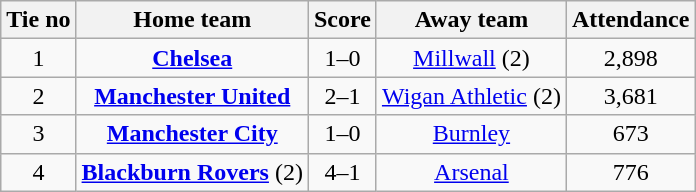<table class="wikitable" style="text-align: center; font-size:100%">
<tr>
<th>Tie no</th>
<th>Home team</th>
<th>Score</th>
<th>Away team</th>
<th>Attendance</th>
</tr>
<tr>
<td>1</td>
<td><strong><a href='#'>Chelsea</a></strong></td>
<td>1–0</td>
<td><a href='#'>Millwall</a> (2)</td>
<td>2,898</td>
</tr>
<tr>
<td>2</td>
<td><strong><a href='#'>Manchester United</a></strong></td>
<td>2–1</td>
<td><a href='#'>Wigan Athletic</a> (2)</td>
<td>3,681</td>
</tr>
<tr>
<td>3</td>
<td><strong><a href='#'>Manchester City</a></strong></td>
<td>1–0</td>
<td><a href='#'>Burnley</a></td>
<td>673</td>
</tr>
<tr>
<td>4</td>
<td><strong><a href='#'>Blackburn Rovers</a></strong> (2)</td>
<td>4–1</td>
<td><a href='#'>Arsenal</a></td>
<td>776</td>
</tr>
</table>
